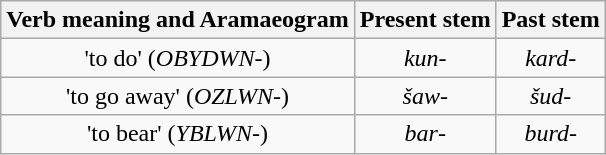<table class="wikitable" style="text-align:center">
<tr>
<th>Verb meaning and Aramaeogram</th>
<th>Present stem</th>
<th>Past stem</th>
</tr>
<tr>
<td>'to do' (<em>OBYDWN</em>-)</td>
<td><em>kun</em>-</td>
<td><em>kard</em>-</td>
</tr>
<tr>
<td>'to go away' (<em>OZLWN</em>-)</td>
<td><em>šaw</em>-</td>
<td><em>šud</em>-</td>
</tr>
<tr>
<td>'to bear' (<em>YBLWN</em>-)</td>
<td><em>bar</em>-</td>
<td><em>burd</em>-</td>
</tr>
</table>
